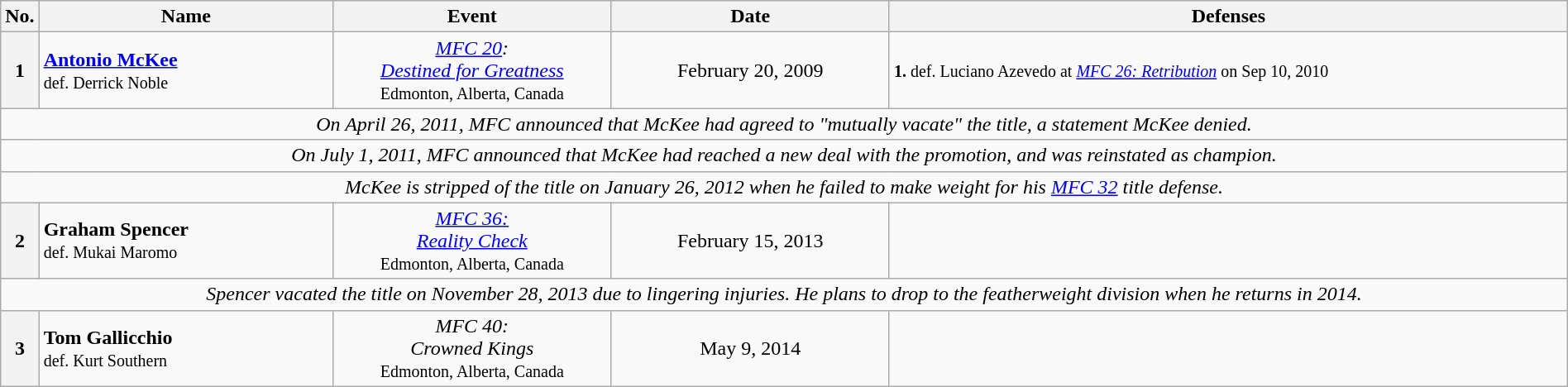<table class="wikitable" style="width:100%;">
<tr>
<th style="width:1%;">No.</th>
<th style="width:19%;">Name</th>
<th style="width:18%;">Event</th>
<th style="width:18%;">Date</th>
<th style="width:44%;">Defenses</th>
</tr>
<tr>
<th>1</th>
<td> <strong><a href='#'>Antonio McKee</a></strong><br><small>def. Derrick Noble</small></td>
<td align=center><em><a href='#'>MFC 20</a>:</em><br><em><a href='#'>Destined for Greatness</a></em><br><small>Edmonton, Alberta, Canada</small></td>
<td align=center>February 20, 2009</td>
<td><small><strong>1.</strong> def. Luciano Azevedo at <em><a href='#'>MFC 26: Retribution</a></em> on Sep 10, 2010</small></td>
</tr>
<tr>
<td style="text-align:center;" colspan="5"><em>On April 26, 2011, MFC announced that McKee had agreed to "mutually vacate" the title, a statement McKee denied.</em></td>
</tr>
<tr>
<td style="text-align:center;" colspan="5"><em>On July 1, 2011, MFC announced that McKee had reached a new deal with the promotion, and was reinstated as champion.</em></td>
</tr>
<tr>
<td style="text-align:center;" colspan="5"><em>McKee is stripped of the title on January 26, 2012 when he failed to make weight for his <a href='#'>MFC 32</a> title defense.</em></td>
</tr>
<tr>
<th>2</th>
<td> <strong>Graham Spencer</strong><br><small>def. Mukai Maromo</small></td>
<td align=center><em><a href='#'>MFC 36:</a></em><br><em><a href='#'>Reality Check</a></em><br><small>Edmonton, Alberta, Canada</small></td>
<td align=center>February 15, 2013</td>
<td></td>
</tr>
<tr>
<td style="text-align:center;" colspan="5"><em>Spencer vacated the title on November 28, 2013 due to lingering injuries. He plans to drop to the featherweight division when he returns in 2014.</em></td>
</tr>
<tr>
<th>3</th>
<td> <strong>Tom Gallicchio</strong><br><small>def. Kurt Southern</small></td>
<td align=center><em>MFC 40:</em><br><em>Crowned Kings</em><br><small>Edmonton, Alberta, Canada</small></td>
<td align=center>May 9, 2014</td>
<td></td>
</tr>
</table>
